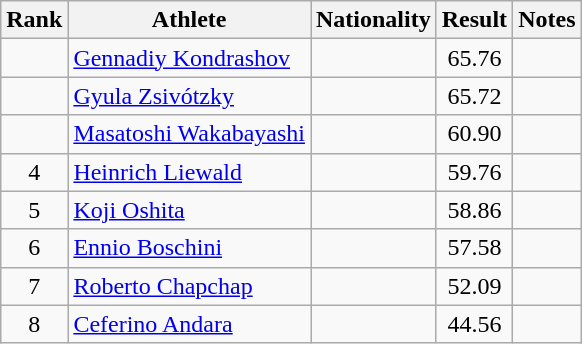<table class="wikitable sortable" style="text-align:center">
<tr>
<th>Rank</th>
<th>Athlete</th>
<th>Nationality</th>
<th>Result</th>
<th>Notes</th>
</tr>
<tr>
<td></td>
<td align=left><a href='#'>Gennadiy Kondrashov</a></td>
<td align=left></td>
<td>65.76</td>
<td></td>
</tr>
<tr>
<td></td>
<td align=left><a href='#'>Gyula Zsivótzky</a></td>
<td align=left></td>
<td>65.72</td>
<td></td>
</tr>
<tr>
<td></td>
<td align=left><a href='#'>Masatoshi Wakabayashi</a></td>
<td align=left></td>
<td>60.90</td>
<td></td>
</tr>
<tr>
<td>4</td>
<td align=left><a href='#'>Heinrich Liewald</a></td>
<td align=left></td>
<td>59.76</td>
<td></td>
</tr>
<tr>
<td>5</td>
<td align=left><a href='#'>Koji Oshita</a></td>
<td align=left></td>
<td>58.86</td>
<td></td>
</tr>
<tr>
<td>6</td>
<td align=left><a href='#'>Ennio Boschini</a></td>
<td align=left></td>
<td>57.58</td>
<td></td>
</tr>
<tr>
<td>7</td>
<td align=left><a href='#'>Roberto Chapchap</a></td>
<td align=left></td>
<td>52.09</td>
<td></td>
</tr>
<tr>
<td>8</td>
<td align=left><a href='#'>Ceferino Andara</a></td>
<td align=left></td>
<td>44.56</td>
<td></td>
</tr>
</table>
